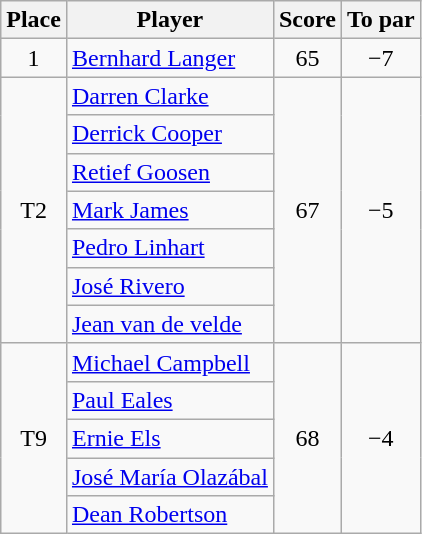<table class="wikitable">
<tr>
<th>Place</th>
<th>Player</th>
<th>Score</th>
<th>To par</th>
</tr>
<tr>
<td align=center>1</td>
<td> <a href='#'>Bernhard Langer</a></td>
<td align=center>65</td>
<td align=center>−7</td>
</tr>
<tr>
<td rowspan="7" align=center>T2</td>
<td> <a href='#'>Darren Clarke</a></td>
<td rowspan="7" align=center>67</td>
<td rowspan="7" align=center>−5</td>
</tr>
<tr>
<td> <a href='#'>Derrick Cooper</a></td>
</tr>
<tr>
<td> <a href='#'>Retief Goosen</a></td>
</tr>
<tr>
<td> <a href='#'>Mark James</a></td>
</tr>
<tr>
<td> <a href='#'>Pedro Linhart</a></td>
</tr>
<tr>
<td> <a href='#'>José Rivero</a></td>
</tr>
<tr>
<td> <a href='#'>Jean van de velde</a></td>
</tr>
<tr>
<td rowspan="5" align=center>T9</td>
<td> <a href='#'>Michael Campbell</a></td>
<td rowspan="5" align=center>68</td>
<td rowspan="5" align=center>−4</td>
</tr>
<tr>
<td> <a href='#'>Paul Eales</a></td>
</tr>
<tr>
<td> <a href='#'>Ernie Els</a></td>
</tr>
<tr>
<td> <a href='#'>José María Olazábal</a></td>
</tr>
<tr>
<td> <a href='#'>Dean Robertson</a></td>
</tr>
</table>
